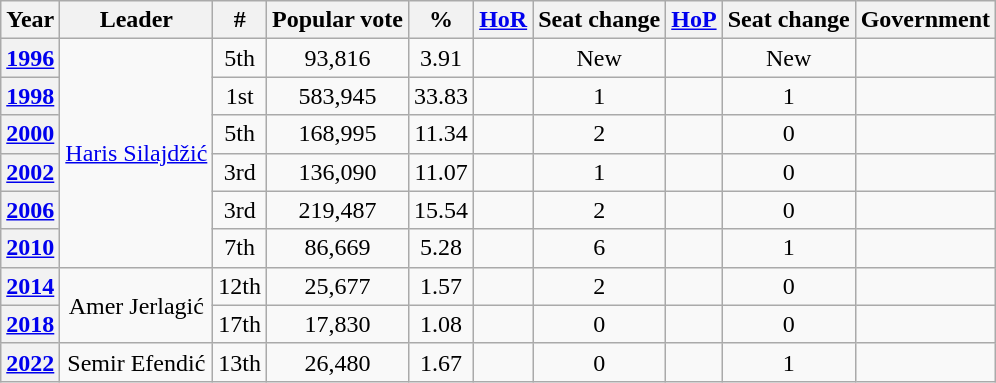<table class="wikitable" style="text-align: center;">
<tr>
<th>Year</th>
<th>Leader</th>
<th>#</th>
<th>Popular vote</th>
<th>%</th>
<th><a href='#'>HoR</a></th>
<th>Seat change</th>
<th><a href='#'>HoP</a></th>
<th>Seat change</th>
<th>Government</th>
</tr>
<tr>
<th><a href='#'>1996</a></th>
<td rowspan=6><a href='#'>Haris Silajdžić</a></td>
<td>5th</td>
<td align=center>93,816</td>
<td>3.91</td>
<td></td>
<td>New</td>
<td></td>
<td>New</td>
<td></td>
</tr>
<tr>
<th><a href='#'>1998</a></th>
<td>1st</td>
<td align=center>583,945</td>
<td>33.83</td>
<td></td>
<td> 1</td>
<td></td>
<td> 1</td>
<td></td>
</tr>
<tr>
<th><a href='#'>2000</a></th>
<td>5th</td>
<td align=center>168,995</td>
<td>11.34</td>
<td></td>
<td> 2</td>
<td></td>
<td> 0</td>
<td></td>
</tr>
<tr>
<th><a href='#'>2002</a></th>
<td>3rd</td>
<td align=center>136,090</td>
<td>11.07</td>
<td></td>
<td> 1</td>
<td></td>
<td> 0</td>
<td></td>
</tr>
<tr>
<th><a href='#'>2006</a></th>
<td>3rd</td>
<td align=center>219,487</td>
<td>15.54</td>
<td></td>
<td> 2</td>
<td></td>
<td> 0</td>
<td></td>
</tr>
<tr>
<th><a href='#'>2010</a></th>
<td>7th</td>
<td align=center>86,669</td>
<td>5.28</td>
<td></td>
<td> 6</td>
<td></td>
<td> 1</td>
<td></td>
</tr>
<tr>
<th><a href='#'>2014</a></th>
<td rowspan=2>Amer Jerlagić</td>
<td>12th</td>
<td align=center>25,677</td>
<td>1.57</td>
<td></td>
<td> 2</td>
<td></td>
<td> 0</td>
<td></td>
</tr>
<tr>
<th><a href='#'>2018</a></th>
<td>17th</td>
<td align=center>17,830</td>
<td>1.08</td>
<td></td>
<td> 0</td>
<td></td>
<td> 0</td>
<td></td>
</tr>
<tr>
<th><a href='#'>2022</a></th>
<td>Semir Efendić</td>
<td>13th</td>
<td align=center>26,480</td>
<td>1.67</td>
<td></td>
<td> 0</td>
<td></td>
<td> 1</td>
<td></td>
</tr>
</table>
